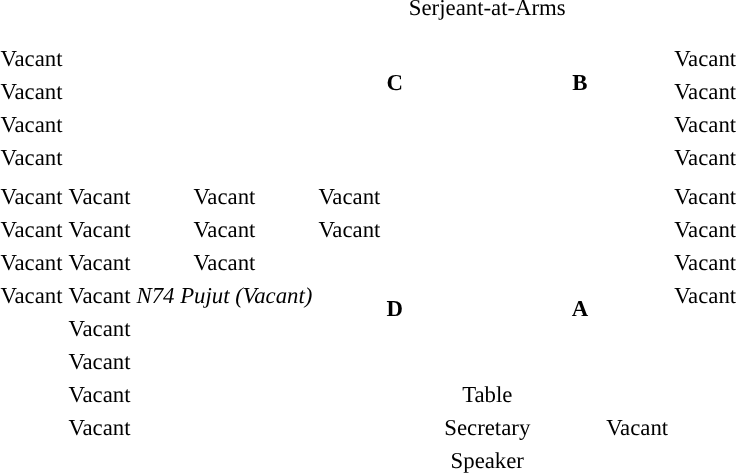<table style="font-size:95%; text-align:center;">
<tr>
<td></td>
<td bgcolor=></td>
<td style="background:"></td>
<td style="background:"></td>
<td rowspan=8><strong>C</strong></td>
<td>Serjeant-at-Arms</td>
<td rowspan=8><strong>B</strong></td>
<td bgcolor=></td>
<td style="background:"></td>
<td style="background:"></td>
<td></td>
</tr>
<tr>
<td></td>
<td bgcolor=></td>
<td style="background:"></td>
<td style="background:"></td>
<td></td>
<td bgcolor=></td>
<td></td>
<td style="background:"></td>
<td></td>
</tr>
<tr>
<td></td>
<td bgcolor=></td>
<td style="background:"></td>
<td style="background:"></td>
<td></td>
<td bgcolor=></td>
<td style="background:"></td>
<td style="background:"></td>
<td></td>
</tr>
<tr>
<td></td>
<td bgcolor=></td>
<td style="background:"></td>
<td style="background:"></td>
<td></td>
<td bgcolor=></td>
<td style="background:"></td>
<td style="background:"></td>
<td></td>
</tr>
<tr>
<td>Vacant</td>
<td bgcolor=></td>
<td style="background:"></td>
<td style="background:"></td>
<td></td>
<td bgcolor=></td>
<td style="background:"></td>
<td style="background:"></td>
<td>Vacant</td>
</tr>
<tr>
<td>Vacant</td>
<td bgcolor=></td>
<td style="background:"></td>
<td style="background:"></td>
<td></td>
<td bgcolor=></td>
<td style="background:"></td>
<td style="background:"></td>
<td>Vacant</td>
</tr>
<tr>
<td>Vacant</td>
<td bgcolor=></td>
<td style="background:"></td>
<td style="background:"></td>
<td></td>
<td bgcolor=></td>
<td style="background:"></td>
<td style="background:"></td>
<td>Vacant</td>
</tr>
<tr>
<td>Vacant</td>
<td bgcolor=></td>
<td style="background:"></td>
<td style="background:"></td>
<td></td>
<td bgcolor=></td>
<td style="background:"></td>
<td style="background:"></td>
<td>Vacant</td>
</tr>
<tr>
<td></td>
<td></td>
<td></td>
<td style="background:"></td>
<td rowspan=9><strong>D</strong></td>
<td></td>
<td rowspan=9><strong>A</strong></td>
<td bgcolor=></td>
<td></td>
<td></td>
<td></td>
</tr>
<tr>
<td>Vacant</td>
<td>Vacant</td>
<td>Vacant</td>
<td>Vacant</td>
<td></td>
<td bgcolor=></td>
<td style="background:"></td>
<td style="background:"></td>
<td>Vacant</td>
</tr>
<tr>
<td>Vacant</td>
<td>Vacant</td>
<td>Vacant</td>
<td>Vacant</td>
<td></td>
<td bgcolor=></td>
<td style="background:"></td>
<td style="background:"></td>
<td>Vacant</td>
</tr>
<tr>
<td>Vacant</td>
<td>Vacant</td>
<td>Vacant</td>
<td bgcolor=></td>
<td></td>
<td bgcolor=></td>
<td style="background:"></td>
<td style="background:"></td>
<td>Vacant</td>
</tr>
<tr>
<td>Vacant</td>
<td>Vacant</td>
<td><em>N74 Pujut (Vacant)</em></td>
<td style="background:"></td>
<td></td>
<td bgcolor=></td>
<td style="background:"></td>
<td style="background:"></td>
<td>Vacant</td>
</tr>
<tr>
<td></td>
<td>Vacant</td>
<td bgcolor=></td>
<td style="background:"></td>
<td></td>
<td bgcolor=></td>
<td style="background:"></td>
<td style="background:"></td>
<td></td>
</tr>
<tr>
<td></td>
<td>Vacant</td>
<td bgcolor=></td>
<td style="background:"></td>
<td></td>
<td bgcolor=></td>
<td style="background:"></td>
<td style="background:"></td>
<td></td>
</tr>
<tr>
<td></td>
<td>Vacant</td>
<td bgcolor=></td>
<td style="background:"></td>
<td>Table</td>
<td bgcolor=></td>
<td style="background:"></td>
<td style="background:"></td>
<td></td>
</tr>
<tr>
<td></td>
<td>Vacant</td>
<td bgcolor=></td>
<td></td>
<td>Secretary</td>
<td></td>
<td style="background:"></td>
<td>Vacant</td>
<td></td>
</tr>
<tr>
<td></td>
<td></td>
<td></td>
<td></td>
<td></td>
<td>Speaker</td>
<td></td>
<td></td>
<td></td>
<td></td>
<td></td>
</tr>
<tr>
<td></td>
<td></td>
<td></td>
<td></td>
<td></td>
<td></td>
<td></td>
<td></td>
<td></td>
<td></td>
<td></td>
</tr>
</table>
